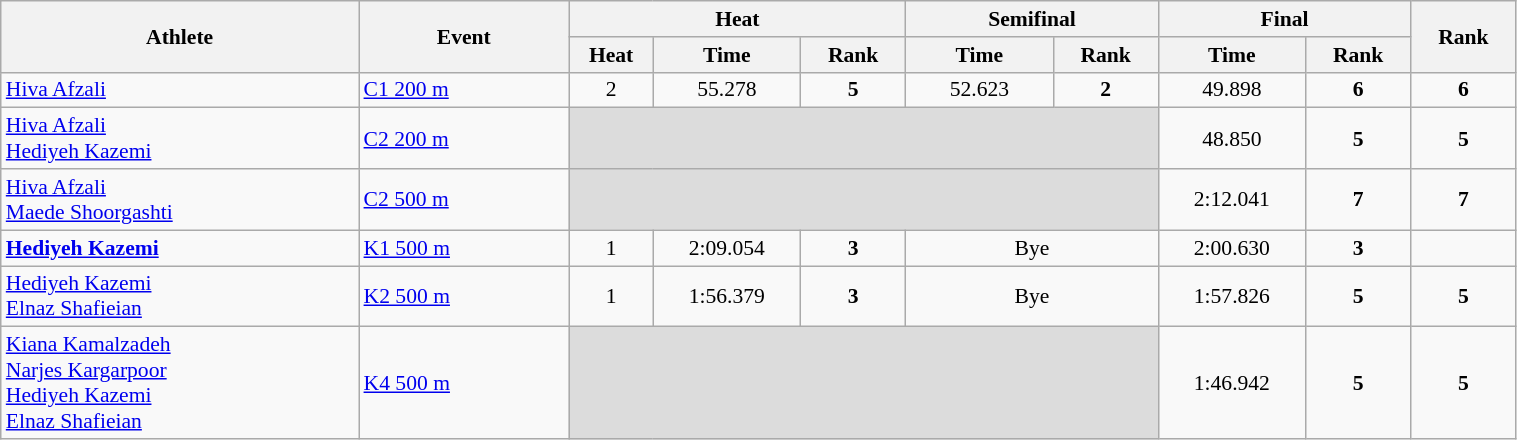<table class="wikitable" width="80%" style="text-align:center; font-size:90%">
<tr>
<th rowspan="2" width="17%">Athlete</th>
<th rowspan="2" width="10%">Event</th>
<th colspan="3">Heat</th>
<th colspan="2">Semifinal</th>
<th colspan="2">Final</th>
<th rowspan="2" width="5%">Rank</th>
</tr>
<tr>
<th width="4%">Heat</th>
<th width="7%">Time</th>
<th width="5%">Rank</th>
<th width="7%">Time</th>
<th width="5%">Rank</th>
<th width="7%">Time</th>
<th width="5%">Rank</th>
</tr>
<tr>
<td align=left><a href='#'>Hiva Afzali</a></td>
<td align=left><a href='#'>C1 200 m</a></td>
<td align=center>2</td>
<td align=center>55.278</td>
<td align=center><strong>5</strong> <strong></strong></td>
<td align=center>52.623</td>
<td align=center><strong>2</strong> <strong></strong></td>
<td align=center>49.898</td>
<td align=center><strong>6</strong></td>
<td align=center><strong>6</strong></td>
</tr>
<tr>
<td align=left><a href='#'>Hiva Afzali</a><br><a href='#'>Hediyeh Kazemi</a></td>
<td align=left><a href='#'>C2 200 m</a></td>
<td colspan=5 bgcolor=#DCDCDC></td>
<td align=center>48.850</td>
<td align=center><strong>5</strong></td>
<td align=center><strong>5</strong></td>
</tr>
<tr>
<td align=left><a href='#'>Hiva Afzali</a><br><a href='#'>Maede Shoorgashti</a></td>
<td align=left><a href='#'>C2 500 m</a></td>
<td colspan=5 bgcolor=#DCDCDC></td>
<td align=center>2:12.041</td>
<td align=center><strong>7</strong></td>
<td align=center><strong>7</strong></td>
</tr>
<tr>
<td align=left><strong><a href='#'>Hediyeh Kazemi</a></strong></td>
<td align=left><a href='#'>K1 500 m</a></td>
<td align=center>1</td>
<td align=center>2:09.054</td>
<td align=center><strong>3</strong>  <strong></strong></td>
<td colspan="2" align=center>Bye</td>
<td>2:00.630</td>
<td><strong>3</strong></td>
<td></td>
</tr>
<tr>
<td align=left><a href='#'>Hediyeh Kazemi</a><br><a href='#'>Elnaz Shafieian</a></td>
<td align=left><a href='#'>K2 500 m</a></td>
<td align=center>1</td>
<td align=center>1:56.379</td>
<td align=center><strong>3</strong> <strong></strong></td>
<td colspan="2" align=center>Bye</td>
<td>1:57.826</td>
<td><strong>5</strong></td>
<td align=center><strong>5</strong></td>
</tr>
<tr>
<td align=left><a href='#'>Kiana Kamalzadeh</a><br><a href='#'>Narjes Kargarpoor</a><br><a href='#'>Hediyeh Kazemi</a><br><a href='#'>Elnaz Shafieian</a></td>
<td align=left><a href='#'>K4 500 m</a></td>
<td colspan=5 bgcolor=#DCDCDC></td>
<td align=center>1:46.942</td>
<td align=center><strong>5</strong></td>
<td align=center><strong>5</strong></td>
</tr>
</table>
